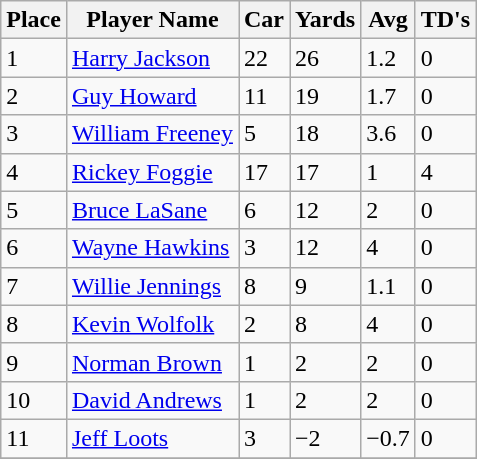<table class="wikitable">
<tr>
<th>Place</th>
<th>Player Name</th>
<th>Car</th>
<th>Yards</th>
<th>Avg</th>
<th>TD's</th>
</tr>
<tr>
<td>1</td>
<td><a href='#'>Harry Jackson</a></td>
<td>22</td>
<td>26</td>
<td>1.2</td>
<td>0</td>
</tr>
<tr>
<td>2</td>
<td><a href='#'>Guy Howard</a></td>
<td>11</td>
<td>19</td>
<td>1.7</td>
<td>0</td>
</tr>
<tr>
<td>3</td>
<td><a href='#'>William Freeney</a></td>
<td>5</td>
<td>18</td>
<td>3.6</td>
<td>0</td>
</tr>
<tr>
<td>4</td>
<td><a href='#'>Rickey Foggie</a></td>
<td>17</td>
<td>17</td>
<td>1</td>
<td>4</td>
</tr>
<tr>
<td>5</td>
<td><a href='#'>Bruce LaSane</a></td>
<td>6</td>
<td>12</td>
<td>2</td>
<td>0</td>
</tr>
<tr>
<td>6</td>
<td><a href='#'>Wayne Hawkins</a></td>
<td>3</td>
<td>12</td>
<td>4</td>
<td>0</td>
</tr>
<tr>
<td>7</td>
<td><a href='#'>Willie Jennings</a></td>
<td>8</td>
<td>9</td>
<td>1.1</td>
<td>0</td>
</tr>
<tr>
<td>8</td>
<td><a href='#'>Kevin Wolfolk</a></td>
<td>2</td>
<td>8</td>
<td>4</td>
<td>0</td>
</tr>
<tr>
<td>9</td>
<td><a href='#'>Norman Brown</a></td>
<td>1</td>
<td>2</td>
<td>2</td>
<td>0</td>
</tr>
<tr>
<td>10</td>
<td><a href='#'>David Andrews</a></td>
<td>1</td>
<td>2</td>
<td>2</td>
<td>0</td>
</tr>
<tr>
<td>11</td>
<td><a href='#'>Jeff Loots</a></td>
<td>3</td>
<td>−2</td>
<td>−0.7</td>
<td>0</td>
</tr>
<tr>
</tr>
</table>
